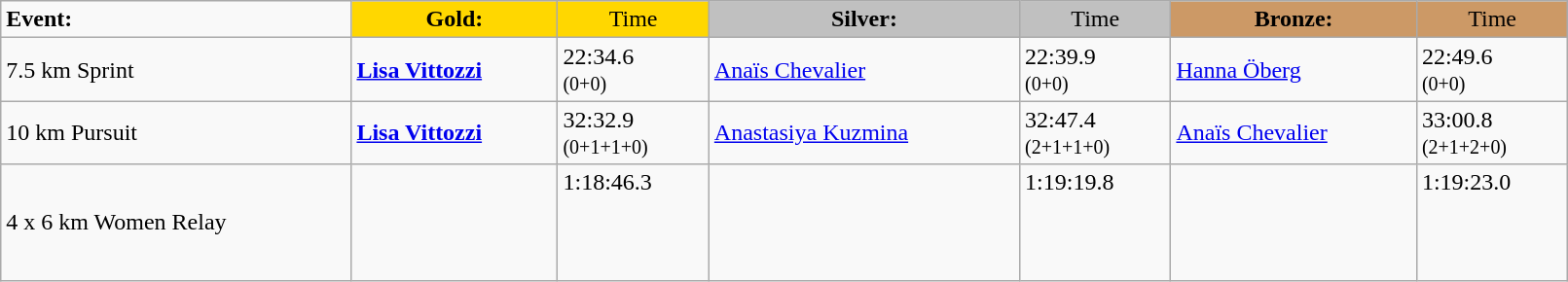<table class="wikitable" width=85%>
<tr>
<td><strong>Event:</strong></td>
<td style="text-align:center;background-color:gold;"><strong>Gold:</strong></td>
<td style="text-align:center;background-color:gold;">Time</td>
<td style="text-align:center;background-color:silver;"><strong>Silver:</strong></td>
<td style="text-align:center;background-color:silver;">Time</td>
<td style="text-align:center;background-color:#CC9966;"><strong>Bronze:</strong></td>
<td style="text-align:center;background-color:#CC9966;">Time</td>
</tr>
<tr>
<td>7.5 km Sprint</td>
<td><strong><a href='#'>Lisa Vittozzi</a></strong><br><small></small></td>
<td>22:34.6<br><small>(0+0)</small></td>
<td><a href='#'>Anaïs Chevalier</a><br><small></small></td>
<td>22:39.9<br><small>(0+0)</small></td>
<td><a href='#'>Hanna Öberg</a><br><small></small></td>
<td>22:49.6<br><small>(0+0)</small></td>
</tr>
<tr>
<td>10 km Pursuit</td>
<td><strong><a href='#'>Lisa Vittozzi</a></strong><br><small></small></td>
<td>32:32.9<br><small>(0+1+1+0)</small></td>
<td><a href='#'>Anastasiya Kuzmina</a><br><small></small></td>
<td>32:47.4<br><small>(2+1+1+0)</small></td>
<td><a href='#'>Anaïs Chevalier</a><br><small></small></td>
<td>33:00.8<br><small>(2+1+2+0)</small></td>
</tr>
<tr>
<td>4 x 6 km Women Relay</td>
<td></td>
<td>1:18:46.3 <br>  <br>  <br>  <br> </td>
<td></td>
<td>1:19:19.8 <br>  <br>  <br>  <br> </td>
<td></td>
<td>1:19:23.0 <br>  <br>  <br>  <br> </td>
</tr>
</table>
